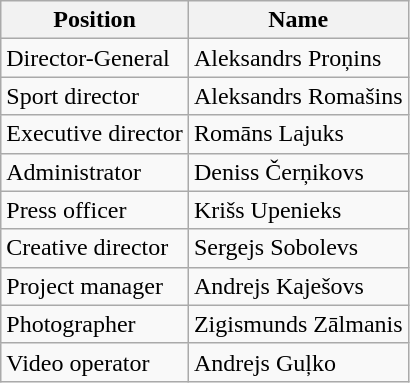<table class="wikitable">
<tr>
<th>Position</th>
<th>Name</th>
</tr>
<tr>
<td>Director-General</td>
<td> Aleksandrs Proņins</td>
</tr>
<tr>
<td>Sport director</td>
<td> Aleksandrs Romašins</td>
</tr>
<tr>
<td>Executive director</td>
<td> Romāns Lajuks</td>
</tr>
<tr>
<td>Administrator</td>
<td> Deniss Čerņikovs</td>
</tr>
<tr>
<td>Press officer</td>
<td> Krišs Upenieks</td>
</tr>
<tr>
<td>Creative director</td>
<td> Sergejs Sobolevs</td>
</tr>
<tr>
<td>Project manager</td>
<td> Andrejs Kaješovs</td>
</tr>
<tr>
<td>Photographer</td>
<td> Zigismunds Zālmanis</td>
</tr>
<tr>
<td>Video operator</td>
<td> Andrejs Guļko</td>
</tr>
</table>
